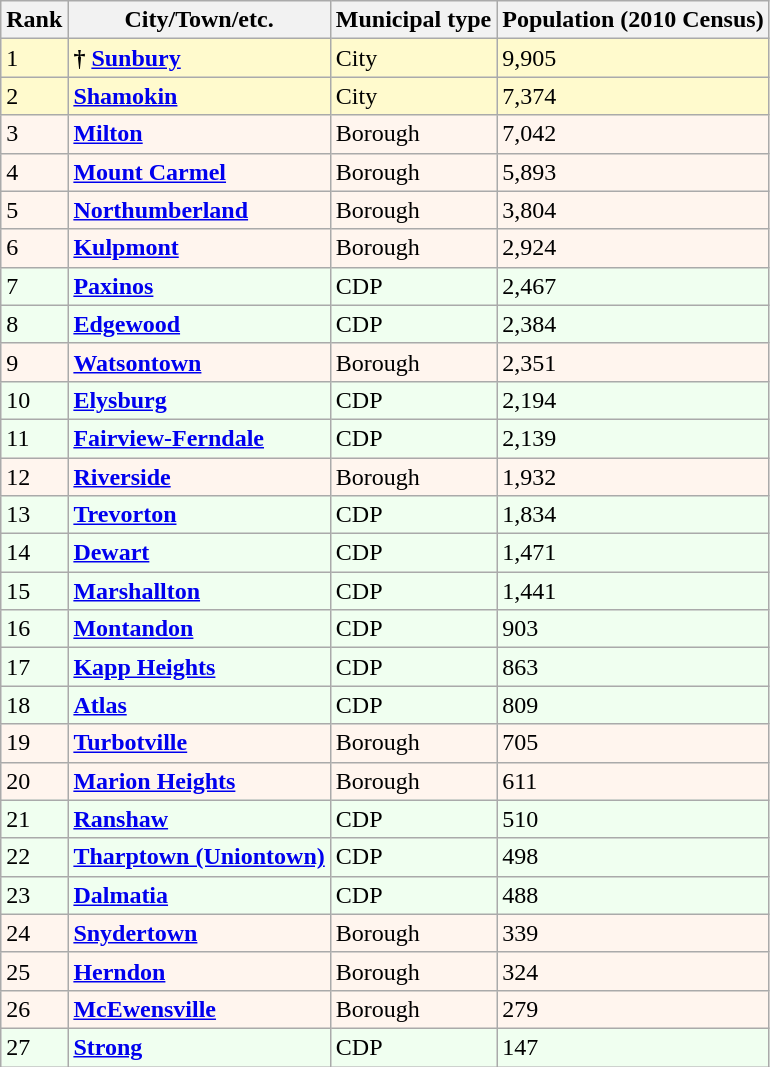<table class="wikitable sortable">
<tr>
<th>Rank</th>
<th>City/Town/etc.</th>
<th>Municipal type</th>
<th>Population (2010 Census)</th>
</tr>
<tr style="background:#fffacd;">
<td>1</td>
<td><strong>†</strong> <strong><a href='#'>Sunbury</a></strong></td>
<td>City</td>
<td>9,905</td>
</tr>
<tr style="background:#fffacd;">
<td>2</td>
<td><strong><a href='#'>Shamokin</a></strong></td>
<td>City</td>
<td>7,374</td>
</tr>
<tr style="background:seaShell;">
<td>3</td>
<td><strong><a href='#'>Milton</a></strong></td>
<td>Borough</td>
<td>7,042</td>
</tr>
<tr style="background:seaShell;">
<td>4</td>
<td><strong><a href='#'>Mount Carmel</a></strong></td>
<td>Borough</td>
<td>5,893</td>
</tr>
<tr style="background:seaShell;">
<td>5</td>
<td><strong><a href='#'>Northumberland</a></strong></td>
<td>Borough</td>
<td>3,804</td>
</tr>
<tr style="background:seaShell;">
<td>6</td>
<td><strong><a href='#'>Kulpmont</a></strong></td>
<td>Borough</td>
<td>2,924</td>
</tr>
<tr style="background:honeyDew;">
<td>7</td>
<td><strong><a href='#'>Paxinos</a></strong></td>
<td>CDP</td>
<td>2,467</td>
</tr>
<tr style="background:honeyDew;">
<td>8</td>
<td><strong><a href='#'>Edgewood</a></strong></td>
<td>CDP</td>
<td>2,384</td>
</tr>
<tr style="background:seaShell;">
<td>9</td>
<td><strong><a href='#'>Watsontown</a></strong></td>
<td>Borough</td>
<td>2,351</td>
</tr>
<tr style="background:honeyDew;">
<td>10</td>
<td><strong><a href='#'>Elysburg</a></strong></td>
<td>CDP</td>
<td>2,194</td>
</tr>
<tr style="background:honeyDew;">
<td>11</td>
<td><strong><a href='#'>Fairview-Ferndale</a></strong></td>
<td>CDP</td>
<td>2,139</td>
</tr>
<tr style="background:seaShell;">
<td>12</td>
<td><strong><a href='#'>Riverside</a></strong></td>
<td>Borough</td>
<td>1,932</td>
</tr>
<tr style="background:honeyDew;">
<td>13</td>
<td><strong><a href='#'>Trevorton</a></strong></td>
<td>CDP</td>
<td>1,834</td>
</tr>
<tr style="background:honeyDew;">
<td>14</td>
<td><strong><a href='#'>Dewart</a></strong></td>
<td>CDP</td>
<td>1,471</td>
</tr>
<tr style="background:honeyDew;">
<td>15</td>
<td><strong><a href='#'>Marshallton</a></strong></td>
<td>CDP</td>
<td>1,441</td>
</tr>
<tr style="background:honeyDew;">
<td>16</td>
<td><strong><a href='#'>Montandon</a></strong></td>
<td>CDP</td>
<td>903</td>
</tr>
<tr style="background:honeyDew;">
<td>17</td>
<td><strong><a href='#'>Kapp Heights</a></strong></td>
<td>CDP</td>
<td>863</td>
</tr>
<tr style="background:honeyDew;">
<td>18</td>
<td><strong><a href='#'>Atlas</a></strong></td>
<td>CDP</td>
<td>809</td>
</tr>
<tr style="background:seaShell;">
<td>19</td>
<td><strong><a href='#'>Turbotville</a></strong></td>
<td>Borough</td>
<td>705</td>
</tr>
<tr style="background:seaShell;">
<td>20</td>
<td><strong><a href='#'>Marion Heights</a></strong></td>
<td>Borough</td>
<td>611</td>
</tr>
<tr style="background:honeyDew;">
<td>21</td>
<td><strong><a href='#'>Ranshaw</a></strong></td>
<td>CDP</td>
<td>510</td>
</tr>
<tr style="background:honeyDew;">
<td>22</td>
<td><strong><a href='#'>Tharptown (Uniontown)</a></strong></td>
<td>CDP</td>
<td>498</td>
</tr>
<tr style="background:honeyDew;">
<td>23</td>
<td><strong><a href='#'>Dalmatia</a></strong></td>
<td>CDP</td>
<td>488</td>
</tr>
<tr style="background:seaShell;">
<td>24</td>
<td><strong><a href='#'>Snydertown</a></strong></td>
<td>Borough</td>
<td>339</td>
</tr>
<tr style="background:seaShell;">
<td>25</td>
<td><strong><a href='#'>Herndon</a></strong></td>
<td>Borough</td>
<td>324</td>
</tr>
<tr style="background:seaShell;">
<td>26</td>
<td><strong><a href='#'>McEwensville</a></strong></td>
<td>Borough</td>
<td>279</td>
</tr>
<tr style="background:honeyDew;">
<td>27</td>
<td><strong><a href='#'>Strong</a></strong></td>
<td>CDP</td>
<td>147</td>
</tr>
</table>
